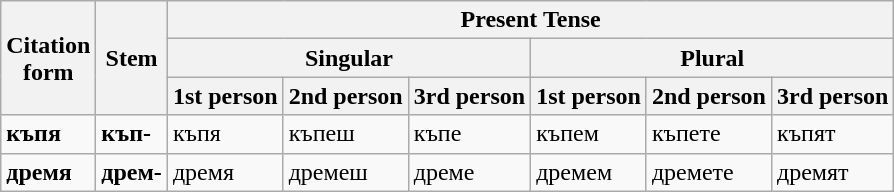<table class="wikitable">
<tr>
<th rowspan="3">Citation<br>form</th>
<th rowspan="3">Stem</th>
<th colspan="6">Present Tense</th>
</tr>
<tr>
<th colspan="3">Singular</th>
<th colspan="3">Plural</th>
</tr>
<tr>
<th><strong>1st person</strong></th>
<th><strong>2nd person</strong></th>
<th><strong>3rd person</strong></th>
<th><strong>1st person</strong></th>
<th><strong>2nd person</strong></th>
<th><strong>3rd person</strong></th>
</tr>
<tr>
<td><strong>къпя</strong> <br></td>
<td><strong>къп-</strong> <br></td>
<td>къп<span>я</span> <br></td>
<td>къп<span>е</span><span>ш</span> <br></td>
<td>къп<span>е</span> <br></td>
<td>къп<span>е</span><span>м</span> <br></td>
<td>къп<span>е</span><span>те</span> <br></td>
<td>къп<span>ят</span> <br></td>
</tr>
<tr>
<td><strong>дремя</strong> <br></td>
<td><strong>дрем-</strong> <br></td>
<td>дрем<span>я</span> <br></td>
<td>дрем<span>е</span><span>ш</span> <br></td>
<td>дрем<span>е</span> <br></td>
<td>дрем<span>е</span><span>м</span> <br></td>
<td>дрем<span>е</span><span>те</span> <br></td>
<td>дрем<span>ят</span> <br></td>
</tr>
</table>
